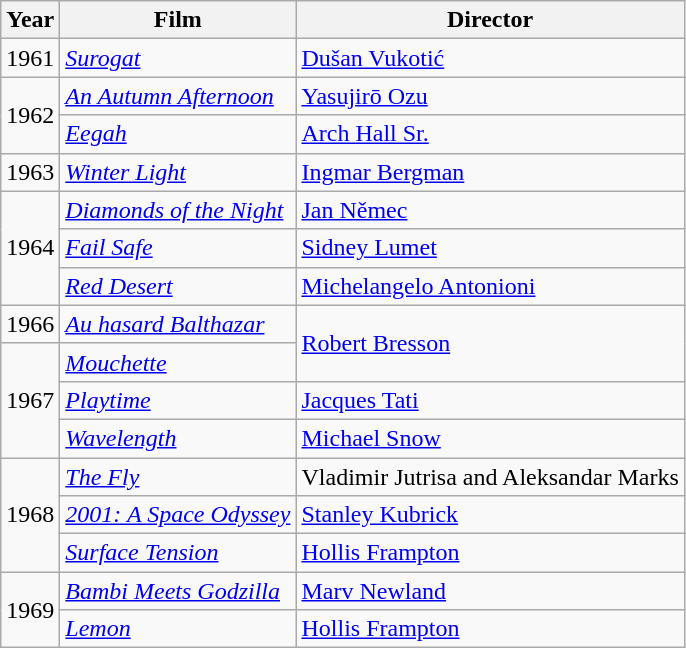<table class="wikitable sortable">
<tr>
<th scope="col">Year</th>
<th scope="col">Film</th>
<th scope="col">Director</th>
</tr>
<tr>
<td>1961</td>
<td><em><a href='#'>Surogat</a></em></td>
<td><a href='#'>Dušan Vukotić</a></td>
</tr>
<tr>
<td rowspan="2">1962</td>
<td><em><a href='#'>An Autumn Afternoon</a></em></td>
<td><a href='#'>Yasujirō Ozu</a></td>
</tr>
<tr>
<td><em><a href='#'>Eegah</a></em></td>
<td><a href='#'>Arch Hall Sr.</a></td>
</tr>
<tr>
<td>1963</td>
<td><em><a href='#'>Winter Light</a></em></td>
<td><a href='#'>Ingmar Bergman</a></td>
</tr>
<tr>
<td rowspan="3">1964</td>
<td><em><a href='#'>Diamonds of the Night</a></em></td>
<td><a href='#'>Jan Němec</a></td>
</tr>
<tr>
<td><em><a href='#'>Fail Safe</a></em></td>
<td><a href='#'>Sidney Lumet</a></td>
</tr>
<tr>
<td><em><a href='#'>Red Desert</a></em></td>
<td><a href='#'>Michelangelo Antonioni</a></td>
</tr>
<tr>
<td>1966</td>
<td><em><a href='#'>Au hasard Balthazar</a></em></td>
<td rowspan="2"><a href='#'>Robert Bresson</a></td>
</tr>
<tr>
<td rowspan="3">1967</td>
<td><em><a href='#'>Mouchette</a></em></td>
</tr>
<tr>
<td><em><a href='#'>Playtime</a></em></td>
<td><a href='#'>Jacques Tati</a></td>
</tr>
<tr>
<td><em><a href='#'>Wavelength</a></em></td>
<td><a href='#'>Michael Snow</a></td>
</tr>
<tr>
<td rowspan="3">1968</td>
<td><em><a href='#'>The Fly</a></em></td>
<td>Vladimir Jutrisa and Aleksandar Marks</td>
</tr>
<tr>
<td><em><a href='#'>2001: A Space Odyssey</a></em></td>
<td><a href='#'>Stanley Kubrick</a></td>
</tr>
<tr>
<td><em><a href='#'>Surface Tension</a></em></td>
<td><a href='#'>Hollis Frampton</a></td>
</tr>
<tr>
<td rowspan="2">1969</td>
<td><em><a href='#'>Bambi Meets Godzilla</a></em></td>
<td><a href='#'>Marv Newland</a></td>
</tr>
<tr>
<td><em><a href='#'>Lemon</a></em></td>
<td><a href='#'>Hollis Frampton</a></td>
</tr>
</table>
